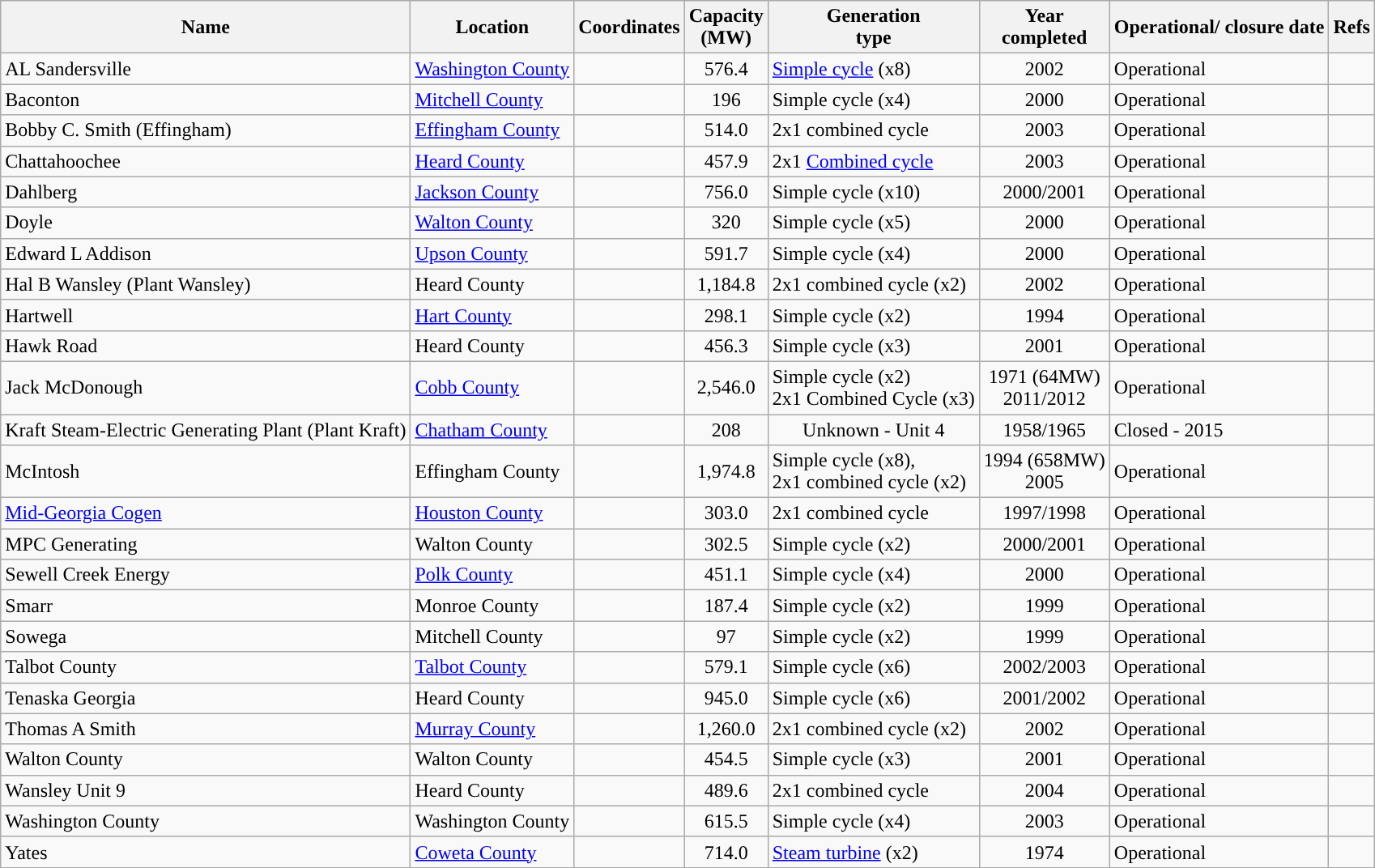<table class="wikitable sortable">
<tr>
<th>Name</th>
<th>Location</th>
<th>Coordinates</th>
<th>Capacity<br>(MW)</th>
<th>Generation<br>type</th>
<th>Year<br>completed</th>
<th>Operational/ closure date</th>
<th>Refs</th>
</tr>
<tr>
<td>AL Sandersville</td>
<td><a href='#'>Washington County</a></td>
<td></td>
<td align="center">576.4</td>
<td><a href='#'>Simple cycle</a> (x8)</td>
<td align="center">2002</td>
<td>Operational</td>
<td></td>
</tr>
<tr>
<td>Baconton</td>
<td><a href='#'>Mitchell County</a></td>
<td></td>
<td align="center">196</td>
<td>Simple cycle (x4)</td>
<td align="center">2000</td>
<td>Operational</td>
<td></td>
</tr>
<tr>
<td>Bobby C. Smith (Effingham)</td>
<td><a href='#'>Effingham County</a></td>
<td></td>
<td align="center">514.0</td>
<td>2x1 combined cycle</td>
<td align="center">2003</td>
<td>Operational</td>
<td></td>
</tr>
<tr>
<td>Chattahoochee</td>
<td><a href='#'>Heard County</a></td>
<td></td>
<td align="center">457.9</td>
<td>2x1 <a href='#'>Combined cycle</a></td>
<td align="center">2003</td>
<td>Operational</td>
<td></td>
</tr>
<tr>
<td>Dahlberg</td>
<td><a href='#'>Jackson County</a></td>
<td></td>
<td align="center">756.0</td>
<td>Simple cycle (x10)</td>
<td align="center">2000/2001</td>
<td>Operational</td>
<td></td>
</tr>
<tr>
<td>Doyle</td>
<td><a href='#'>Walton County</a></td>
<td></td>
<td align="center">320</td>
<td>Simple cycle (x5)</td>
<td align="center">2000</td>
<td>Operational</td>
<td></td>
</tr>
<tr>
<td>Edward L Addison</td>
<td><a href='#'>Upson County</a></td>
<td></td>
<td align="center">591.7</td>
<td>Simple cycle (x4)</td>
<td align="center">2000</td>
<td>Operational</td>
<td></td>
</tr>
<tr>
<td>Hal B Wansley (Plant Wansley)</td>
<td>Heard County</td>
<td></td>
<td align="center">1,184.8</td>
<td>2x1 combined cycle (x2)</td>
<td align="center">2002</td>
<td>Operational</td>
<td></td>
</tr>
<tr>
<td>Hartwell</td>
<td><a href='#'>Hart County</a></td>
<td></td>
<td align="center">298.1</td>
<td>Simple cycle (x2)</td>
<td align="center">1994</td>
<td>Operational</td>
<td></td>
</tr>
<tr>
<td>Hawk Road</td>
<td>Heard County</td>
<td></td>
<td align="center">456.3</td>
<td>Simple cycle (x3)</td>
<td align="center">2001</td>
<td>Operational</td>
<td></td>
</tr>
<tr>
<td>Jack McDonough</td>
<td><a href='#'>Cobb County</a></td>
<td></td>
<td align="center">2,546.0</td>
<td>Simple cycle (x2)<br>2x1 Combined Cycle (x3)</td>
<td align="center">1971 (64MW)<br>2011/2012</td>
<td>Operational</td>
<td></td>
</tr>
<tr>
<td>Kraft Steam-Electric Generating Plant (Plant Kraft)</td>
<td><a href='#'>Chatham County</a></td>
<td></td>
<td align="center">208</td>
<td align="center">Unknown - Unit 4</td>
<td align="center">1958/1965</td>
<td>Closed - 2015</td>
<td></td>
</tr>
<tr>
<td>McIntosh</td>
<td>Effingham County</td>
<td></td>
<td align="center">1,974.8</td>
<td>Simple cycle (x8),<br>2x1 combined cycle (x2)</td>
<td align="center">1994 (658MW)<br>2005</td>
<td>Operational</td>
<td></td>
</tr>
<tr>
<td><a href='#'>Mid-Georgia Cogen</a></td>
<td><a href='#'>Houston County</a></td>
<td></td>
<td align="center">303.0</td>
<td>2x1 combined cycle</td>
<td align="center">1997/1998</td>
<td>Operational</td>
<td></td>
</tr>
<tr>
<td>MPC Generating</td>
<td>Walton County</td>
<td></td>
<td align="center">302.5</td>
<td>Simple cycle (x2)</td>
<td align="center">2000/2001</td>
<td>Operational</td>
<td></td>
</tr>
<tr>
<td>Sewell Creek Energy</td>
<td><a href='#'>Polk County</a></td>
<td></td>
<td align="center">451.1</td>
<td>Simple cycle (x4)</td>
<td align="center">2000</td>
<td>Operational</td>
<td></td>
</tr>
<tr>
<td>Smarr</td>
<td>Monroe County</td>
<td></td>
<td align="center">187.4</td>
<td>Simple cycle (x2)</td>
<td align="center">1999</td>
<td>Operational</td>
<td></td>
</tr>
<tr>
<td>Sowega</td>
<td>Mitchell County</td>
<td></td>
<td align="center">97</td>
<td>Simple cycle (x2)</td>
<td align="center">1999</td>
<td>Operational</td>
<td></td>
</tr>
<tr>
<td>Talbot County</td>
<td><a href='#'>Talbot County</a></td>
<td></td>
<td align="center">579.1</td>
<td>Simple cycle (x6)</td>
<td align="center">2002/2003</td>
<td>Operational</td>
<td></td>
</tr>
<tr>
<td>Tenaska Georgia</td>
<td>Heard County</td>
<td></td>
<td align="center">945.0</td>
<td>Simple cycle (x6)</td>
<td align="center">2001/2002</td>
<td>Operational</td>
<td></td>
</tr>
<tr>
<td>Thomas A Smith</td>
<td><a href='#'>Murray County</a></td>
<td></td>
<td align="center">1,260.0</td>
<td>2x1 combined cycle (x2)</td>
<td align="center">2002</td>
<td>Operational</td>
<td></td>
</tr>
<tr>
<td>Walton County</td>
<td>Walton County</td>
<td></td>
<td align="center">454.5</td>
<td>Simple cycle (x3)</td>
<td align="center">2001</td>
<td>Operational</td>
<td></td>
</tr>
<tr>
<td>Wansley Unit 9</td>
<td>Heard County</td>
<td></td>
<td align="center">489.6</td>
<td>2x1 combined cycle</td>
<td align="center">2004</td>
<td>Operational</td>
<td></td>
</tr>
<tr>
<td>Washington County</td>
<td>Washington County</td>
<td></td>
<td align="center">615.5</td>
<td>Simple cycle (x4)</td>
<td align="center">2003</td>
<td>Operational</td>
<td></td>
</tr>
<tr>
<td>Yates</td>
<td><a href='#'>Coweta County</a></td>
<td></td>
<td align="center">714.0</td>
<td><a href='#'>Steam turbine</a> (x2)</td>
<td align="center">1974</td>
<td>Operational</td>
<td></td>
</tr>
<tr>
</tr>
</table>
